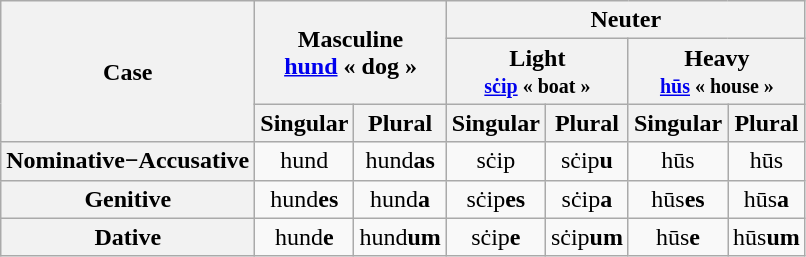<table class="wikitable" style="text-align:center">
<tr>
<th rowspan="3">Case</th>
<th colspan="2" rowspan="2">Masculine<br><a href='#'>hund</a> « dog »</th>
<th colspan="4">Neuter</th>
</tr>
<tr>
<th colspan="2">Light<br><small><a href='#'>sċip</a> « boat »</small></th>
<th colspan="2">Heavy<br><small><a href='#'>hūs</a> « house »</small></th>
</tr>
<tr>
<th>Singular</th>
<th>Plural</th>
<th>Singular</th>
<th>Plural</th>
<th>Singular</th>
<th>Plural</th>
</tr>
<tr>
<th>Nominative−Accusative</th>
<td>hund</td>
<td>hund<strong>as</strong></td>
<td>sċip</td>
<td>sċip<strong>u</strong></td>
<td>hūs</td>
<td>hūs</td>
</tr>
<tr>
<th>Genitive</th>
<td>hund<strong>es</strong></td>
<td>hund<strong>a</strong></td>
<td>sċip<strong>es</strong></td>
<td>sċip<strong>a</strong></td>
<td>hūs<strong>es</strong></td>
<td>hūs<strong>a</strong></td>
</tr>
<tr>
<th>Dative</th>
<td>hund<strong>e</strong></td>
<td>hund<strong>um</strong></td>
<td>sċip<strong>e</strong></td>
<td>sċip<strong>um</strong></td>
<td>hūs<strong>e</strong></td>
<td>hūs<strong>um</strong></td>
</tr>
</table>
